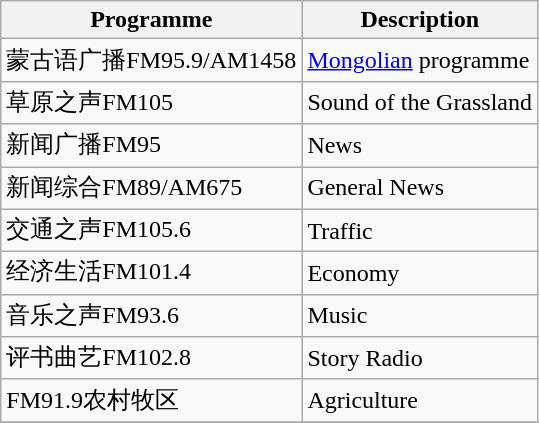<table class="wikitable">
<tr>
<th>Programme</th>
<th>Description</th>
</tr>
<tr>
<td>蒙古语广播FM95.9/AM1458</td>
<td><a href='#'>Mongolian</a> programme</td>
</tr>
<tr>
<td>草原之声FM105</td>
<td>Sound of the Grassland</td>
</tr>
<tr>
<td>新闻广播FM95</td>
<td>News</td>
</tr>
<tr>
<td>新闻综合FM89/AM675</td>
<td>General News</td>
</tr>
<tr>
<td>交通之声FM105.6</td>
<td>Traffic</td>
</tr>
<tr>
<td>经济生活FM101.4</td>
<td>Economy</td>
</tr>
<tr>
<td>音乐之声FM93.6</td>
<td>Music</td>
</tr>
<tr>
<td>评书曲艺FM102.8</td>
<td>Story Radio</td>
</tr>
<tr>
<td>FM91.9农村牧区</td>
<td>Agriculture</td>
</tr>
<tr>
</tr>
</table>
